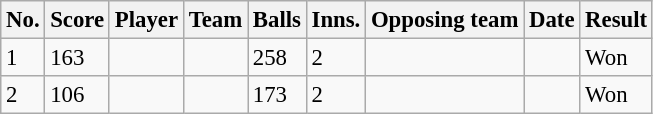<table class="wikitable sortable" style="font-size:95%">
<tr>
<th>No.</th>
<th>Score</th>
<th>Player</th>
<th>Team</th>
<th>Balls</th>
<th>Inns.</th>
<th>Opposing team</th>
<th>Date</th>
<th>Result</th>
</tr>
<tr>
<td>1</td>
<td> 163</td>
<td></td>
<td></td>
<td> 258</td>
<td>2</td>
<td></td>
<td></td>
<td>Won</td>
</tr>
<tr>
<td>2</td>
<td> 106</td>
<td></td>
<td></td>
<td> 173</td>
<td>2</td>
<td></td>
<td></td>
<td>Won</td>
</tr>
</table>
